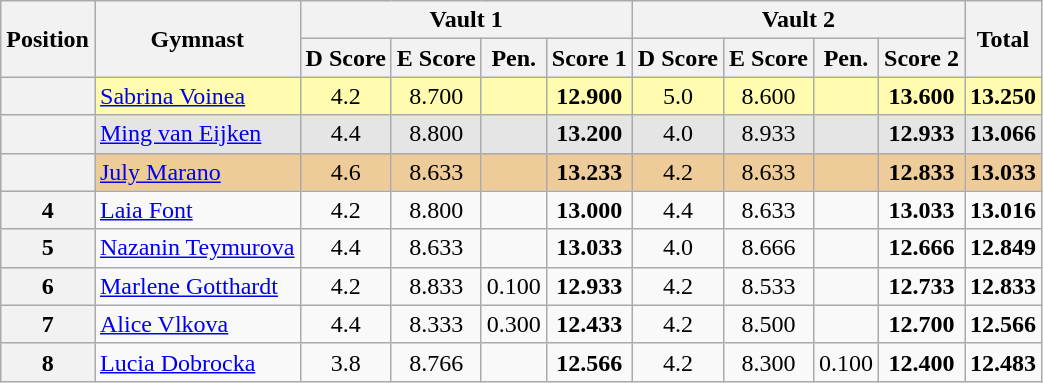<table style="text-align:center;" class="wikitable sortable">
<tr>
<th rowspan="2">Position</th>
<th rowspan="2">Gymnast</th>
<th colspan="4">Vault 1</th>
<th colspan="4">Vault 2</th>
<th rowspan="2">Total</th>
</tr>
<tr>
<th>D Score</th>
<th>E Score</th>
<th>Pen.</th>
<th>Score 1</th>
<th>D Score</th>
<th>E Score</th>
<th>Pen.</th>
<th>Score 2</th>
</tr>
<tr style="background:#fffcaf;">
<th scope="row" style="text-align:center"></th>
<td style="text-align:left;"> <a href='#'>Sabrina Voinea</a></td>
<td>4.2</td>
<td>8.700</td>
<td></td>
<td><strong>12.900</strong></td>
<td>5.0</td>
<td>8.600</td>
<td></td>
<td><strong>13.600</strong></td>
<td><strong>13.250</strong></td>
</tr>
<tr style="background:#e5e5e5;">
<th scope="row" style="text-align:center"></th>
<td style="text-align:left;"> <a href='#'>Ming van Eijken</a></td>
<td>4.4</td>
<td>8.800</td>
<td></td>
<td><strong>13.200</strong></td>
<td>4.0</td>
<td>8.933</td>
<td></td>
<td><strong>12.933</strong></td>
<td><strong>13.066</strong></td>
</tr>
<tr style="background:#ec9;">
<th scope="row" style="text-align:center"></th>
<td style="text-align:left;"> <a href='#'>July Marano</a></td>
<td>4.6</td>
<td>8.633</td>
<td></td>
<td><strong>13.233</strong></td>
<td>4.2</td>
<td>8.633</td>
<td></td>
<td><strong>12.833</strong></td>
<td><strong>13.033</strong></td>
</tr>
<tr>
<th>4</th>
<td style="text-align:left;"> <a href='#'>Laia Font</a></td>
<td>4.2</td>
<td>8.800</td>
<td></td>
<td><strong>13.000</strong></td>
<td>4.4</td>
<td>8.633</td>
<td></td>
<td><strong>13.033</strong></td>
<td><strong>13.016</strong></td>
</tr>
<tr>
<th>5</th>
<td style="text-align:left;"> <a href='#'>Nazanin Teymurova</a></td>
<td>4.4</td>
<td>8.633</td>
<td></td>
<td><strong>13.033</strong></td>
<td>4.0</td>
<td>8.666</td>
<td></td>
<td><strong>12.666</strong></td>
<td><strong>12.849</strong></td>
</tr>
<tr>
<th>6</th>
<td style="text-align:left;"> <a href='#'>Marlene Gotthardt</a></td>
<td>4.2</td>
<td>8.833</td>
<td>0.100</td>
<td><strong>12.933</strong></td>
<td>4.2</td>
<td>8.533</td>
<td></td>
<td><strong>12.733</strong></td>
<td><strong>12.833</strong></td>
</tr>
<tr>
<th>7</th>
<td style="text-align:left;"> <a href='#'>Alice Vlkova</a></td>
<td>4.4</td>
<td>8.333</td>
<td>0.300</td>
<td><strong>12.433</strong></td>
<td>4.2</td>
<td>8.500</td>
<td></td>
<td><strong>12.700</strong></td>
<td><strong>12.566</strong></td>
</tr>
<tr>
<th>8</th>
<td style="text-align:left;"> <a href='#'>Lucia Dobrocka</a></td>
<td>3.8</td>
<td>8.766</td>
<td></td>
<td><strong>12.566</strong></td>
<td>4.2</td>
<td>8.300</td>
<td>0.100</td>
<td><strong>12.400</strong></td>
<td><strong>12.483</strong></td>
</tr>
</table>
